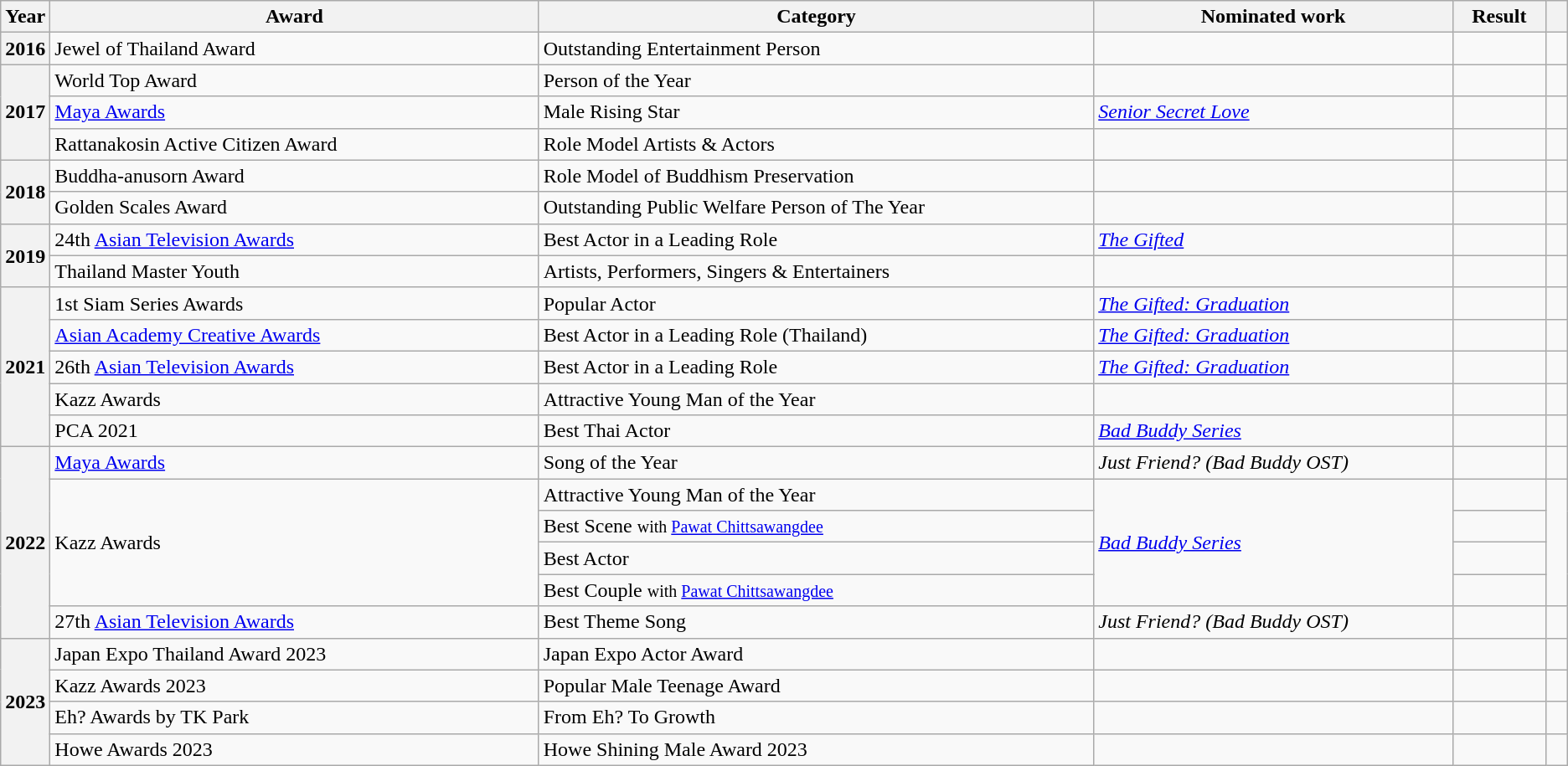<table class="wikitable sortable">
<tr>
<th scope="col" style="width:1em;">Year</th>
<th scope="col" style="width:35em;">Award</th>
<th scope="col" style="width:40em;">Category</th>
<th scope="col" style="width:25em;">Nominated work</th>
<th scope="col" style="width:5em;">Result</th>
<th scope="col" style="width:1em;"class="unsortable"></th>
</tr>
<tr>
<th>2016</th>
<td>Jewel of Thailand Award</td>
<td>Outstanding Entertainment Person </td>
<td><em></em></td>
<td></td>
<td></td>
</tr>
<tr>
<th rowspan="3">2017</th>
<td>World Top Award</td>
<td>Person of the Year </td>
<td><em></em></td>
<td></td>
<td></td>
</tr>
<tr>
<td><a href='#'>Maya Awards</a></td>
<td>Male Rising Star</td>
<td><em><a href='#'>Senior Secret Love</a></em></td>
<td></td>
<td></td>
</tr>
<tr>
<td>Rattanakosin Active Citizen Award</td>
<td>Role Model Artists & Actors </td>
<td><em></em></td>
<td></td>
<td></td>
</tr>
<tr>
<th rowspan="2">2018</th>
<td>Buddha-anusorn Award</td>
<td>Role Model of Buddhism Preservation </td>
<td><em></em></td>
<td></td>
<td></td>
</tr>
<tr>
<td>Golden Scales Award</td>
<td>Outstanding Public Welfare Person of The Year </td>
<td><em></em></td>
<td></td>
<td></td>
</tr>
<tr>
<th rowspan="2">2019</th>
<td>24th <a href='#'>Asian Television Awards</a></td>
<td>Best Actor in a Leading Role</td>
<td><em><a href='#'>The Gifted</a></em></td>
<td></td>
<td></td>
</tr>
<tr>
<td>Thailand Master Youth</td>
<td>Artists, Performers, Singers & Entertainers </td>
<td><em></em></td>
<td></td>
<td></td>
</tr>
<tr>
<th rowspan="5">2021</th>
<td>1st Siam Series Awards</td>
<td>Popular Actor</td>
<td><em><a href='#'>The Gifted: Graduation</a></em></td>
<td></td>
<td></td>
</tr>
<tr>
<td><a href='#'>Asian Academy Creative Awards</a></td>
<td>Best Actor in a Leading Role (Thailand)</td>
<td><em><a href='#'>The Gifted: Graduation</a></em></td>
<td></td>
<td></td>
</tr>
<tr>
<td>26th <a href='#'>Asian Television Awards</a></td>
<td>Best Actor in a Leading Role</td>
<td><em><a href='#'>The Gifted: Graduation</a></em></td>
<td></td>
<td></td>
</tr>
<tr>
<td>Kazz Awards</td>
<td>Attractive Young Man of the Year</td>
<td><em></em></td>
<td></td>
<td></td>
</tr>
<tr>
<td>PCA 2021</td>
<td>Best Thai Actor</td>
<td><em><a href='#'>Bad Buddy Series</a></em></td>
<td></td>
<td></td>
</tr>
<tr>
<th rowspan="6">2022</th>
<td><a href='#'>Maya Awards</a></td>
<td>Song of the Year</td>
<td><em>Just Friend? (Bad Buddy OST)</em></td>
<td></td>
<td></td>
</tr>
<tr>
<td rowspan="4">Kazz Awards</td>
<td>Attractive Young Man of the Year</td>
<td rowspan="4"><em><a href='#'>Bad Buddy Series</a></em></td>
<td></td>
<td rowspan="4"></td>
</tr>
<tr>
<td>Best Scene <small>with <a href='#'>Pawat Chittsawangdee</a></small></td>
<td></td>
</tr>
<tr>
<td>Best Actor</td>
<td></td>
</tr>
<tr>
<td>Best Couple <small>with <a href='#'>Pawat Chittsawangdee</a></small></td>
<td></td>
</tr>
<tr>
<td rowspan="1">27th <a href='#'>Asian Television Awards</a></td>
<td>Best Theme Song</td>
<td><em>Just Friend? (Bad Buddy OST)</em></td>
<td></td>
<td></td>
</tr>
<tr>
<th rowspan="4">2023</th>
<td>Japan Expo Thailand Award 2023</td>
<td>Japan Expo Actor Award</td>
<td><em></em></td>
<td></td>
<td></td>
</tr>
<tr>
<td>Kazz Awards 2023</td>
<td>Popular Male Teenage Award</td>
<td><em></em></td>
<td></td>
<td></td>
</tr>
<tr>
<td>Eh? Awards by TK Park</td>
<td>From Eh? To Growth</td>
<td><em></em></td>
<td></td>
<td></td>
</tr>
<tr>
<td>Howe Awards 2023</td>
<td>Howe Shining Male Award 2023</td>
<td><em></em></td>
<td></td>
<td></td>
</tr>
</table>
